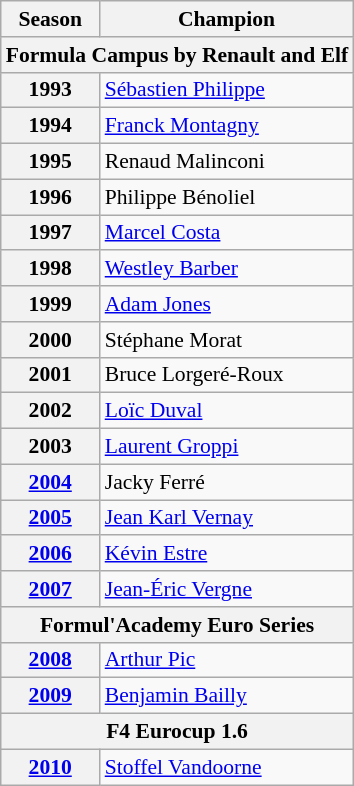<table class="wikitable" style="font-size:90%;">
<tr>
<th>Season</th>
<th>Champion</th>
</tr>
<tr>
<th colspan=2>Formula Campus by Renault and Elf</th>
</tr>
<tr>
<th>1993</th>
<td> <a href='#'>Sébastien Philippe</a></td>
</tr>
<tr>
<th>1994</th>
<td> <a href='#'>Franck Montagny</a></td>
</tr>
<tr>
<th>1995</th>
<td> Renaud Malinconi</td>
</tr>
<tr>
<th>1996</th>
<td> Philippe Bénoliel</td>
</tr>
<tr>
<th>1997</th>
<td> <a href='#'>Marcel Costa</a></td>
</tr>
<tr>
<th>1998</th>
<td> <a href='#'>Westley Barber</a></td>
</tr>
<tr>
<th>1999</th>
<td> <a href='#'>Adam Jones</a></td>
</tr>
<tr>
<th>2000</th>
<td> Stéphane Morat</td>
</tr>
<tr>
<th>2001</th>
<td> Bruce Lorgeré-Roux</td>
</tr>
<tr>
<th>2002</th>
<td> <a href='#'>Loïc Duval</a></td>
</tr>
<tr>
<th>2003</th>
<td> <a href='#'>Laurent Groppi</a></td>
</tr>
<tr>
<th><a href='#'>2004</a></th>
<td> Jacky Ferré</td>
</tr>
<tr>
<th><a href='#'>2005</a></th>
<td> <a href='#'>Jean Karl Vernay</a></td>
</tr>
<tr>
<th><a href='#'>2006</a></th>
<td> <a href='#'>Kévin Estre</a></td>
</tr>
<tr>
<th><a href='#'>2007</a></th>
<td> <a href='#'>Jean-Éric Vergne</a></td>
</tr>
<tr>
<th colspan=2>Formul'Academy Euro Series</th>
</tr>
<tr>
<th><a href='#'>2008</a></th>
<td> <a href='#'>Arthur Pic</a></td>
</tr>
<tr>
<th><a href='#'>2009</a></th>
<td> <a href='#'>Benjamin Bailly</a></td>
</tr>
<tr>
<th colspan=2>F4 Eurocup 1.6</th>
</tr>
<tr>
<th><a href='#'>2010</a></th>
<td> <a href='#'>Stoffel Vandoorne</a></td>
</tr>
</table>
